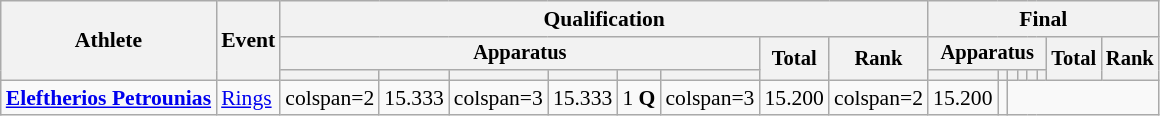<table class="wikitable" style="font-size:90%">
<tr>
<th rowspan=3>Athlete</th>
<th rowspan=3>Event</th>
<th colspan =8>Qualification</th>
<th colspan =8>Final</th>
</tr>
<tr style="font-size:95%">
<th colspan=6>Apparatus</th>
<th rowspan=2>Total</th>
<th rowspan=2>Rank</th>
<th colspan=6>Apparatus</th>
<th rowspan=2>Total</th>
<th rowspan=2>Rank</th>
</tr>
<tr style="font-size:95%">
<th></th>
<th></th>
<th></th>
<th></th>
<th></th>
<th></th>
<th></th>
<th></th>
<th></th>
<th></th>
<th></th>
<th></th>
</tr>
<tr align=center>
<td align=left><strong><a href='#'>Eleftherios Petrounias</a></strong></td>
<td align=left><a href='#'>Rings</a></td>
<td>colspan=2 </td>
<td>15.333</td>
<td>colspan=3 </td>
<td>15.333</td>
<td>1 <strong>Q</strong></td>
<td>colspan=3 </td>
<td>15.200</td>
<td>colspan=2 </td>
<td>15.200</td>
<td></td>
</tr>
</table>
